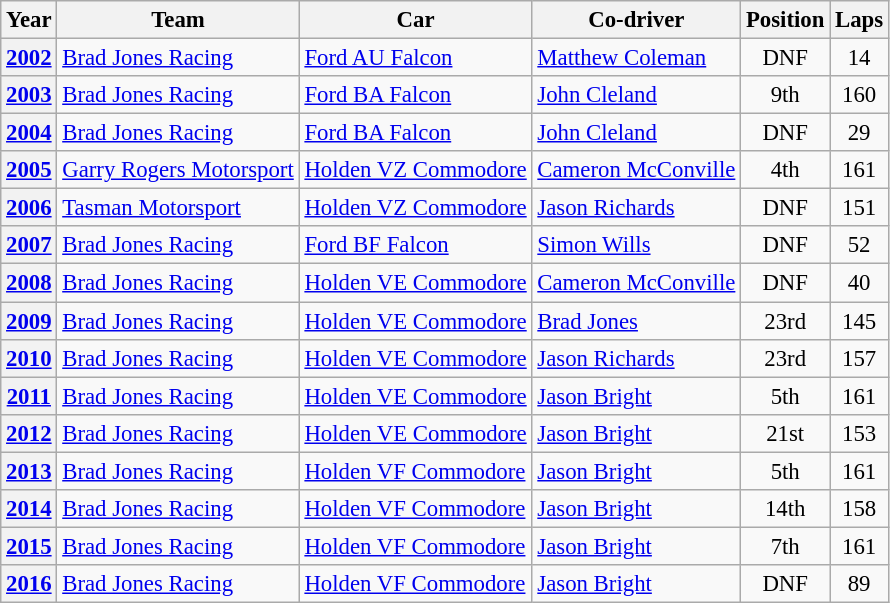<table class="wikitable" style="font-size: 95%;">
<tr>
<th>Year</th>
<th>Team</th>
<th>Car</th>
<th>Co-driver</th>
<th>Position</th>
<th>Laps</th>
</tr>
<tr>
<th><a href='#'>2002</a></th>
<td><a href='#'>Brad Jones Racing</a></td>
<td><a href='#'>Ford AU Falcon</a></td>
<td> <a href='#'>Matthew Coleman</a></td>
<td align="center">DNF</td>
<td align="center">14</td>
</tr>
<tr>
<th><a href='#'>2003</a></th>
<td><a href='#'>Brad Jones Racing</a></td>
<td><a href='#'>Ford BA Falcon</a></td>
<td> <a href='#'>John Cleland</a></td>
<td align="center">9th</td>
<td align="center">160</td>
</tr>
<tr>
<th><a href='#'>2004</a></th>
<td><a href='#'>Brad Jones Racing</a></td>
<td><a href='#'>Ford BA Falcon</a></td>
<td> <a href='#'>John Cleland</a></td>
<td align="center">DNF</td>
<td align="center">29</td>
</tr>
<tr>
<th><a href='#'>2005</a></th>
<td><a href='#'>Garry Rogers Motorsport</a></td>
<td><a href='#'>Holden VZ Commodore</a></td>
<td> <a href='#'>Cameron McConville</a></td>
<td align="center">4th</td>
<td align="center">161</td>
</tr>
<tr>
<th><a href='#'>2006</a></th>
<td><a href='#'>Tasman Motorsport</a></td>
<td><a href='#'>Holden VZ Commodore</a></td>
<td> <a href='#'>Jason Richards</a></td>
<td align="center">DNF</td>
<td align="center">151</td>
</tr>
<tr>
<th><a href='#'>2007</a></th>
<td><a href='#'>Brad Jones Racing</a></td>
<td><a href='#'>Ford BF Falcon</a></td>
<td> <a href='#'>Simon Wills</a></td>
<td align="center">DNF</td>
<td align="center">52</td>
</tr>
<tr>
<th><a href='#'>2008</a></th>
<td><a href='#'>Brad Jones Racing</a></td>
<td><a href='#'>Holden VE Commodore</a></td>
<td> <a href='#'>Cameron McConville</a></td>
<td align="center">DNF</td>
<td align="center">40</td>
</tr>
<tr>
<th><a href='#'>2009</a></th>
<td><a href='#'>Brad Jones Racing</a></td>
<td><a href='#'>Holden VE Commodore</a></td>
<td> <a href='#'>Brad Jones</a></td>
<td align="center">23rd</td>
<td align="center">145</td>
</tr>
<tr>
<th><a href='#'>2010</a></th>
<td><a href='#'>Brad Jones Racing</a></td>
<td><a href='#'>Holden VE Commodore</a></td>
<td> <a href='#'>Jason Richards</a></td>
<td align="center">23rd</td>
<td align="center">157</td>
</tr>
<tr>
<th><a href='#'>2011</a></th>
<td><a href='#'>Brad Jones Racing</a></td>
<td><a href='#'>Holden VE Commodore</a></td>
<td> <a href='#'>Jason Bright</a></td>
<td align="center">5th</td>
<td align="center">161</td>
</tr>
<tr>
<th><a href='#'>2012</a></th>
<td><a href='#'>Brad Jones Racing</a></td>
<td><a href='#'>Holden VE Commodore</a></td>
<td> <a href='#'>Jason Bright</a></td>
<td align="center">21st</td>
<td align="center">153</td>
</tr>
<tr>
<th><a href='#'>2013</a></th>
<td><a href='#'>Brad Jones Racing</a></td>
<td><a href='#'>Holden VF Commodore</a></td>
<td> <a href='#'>Jason Bright</a></td>
<td align="center">5th</td>
<td align="center">161</td>
</tr>
<tr>
<th><a href='#'>2014</a></th>
<td><a href='#'>Brad Jones Racing</a></td>
<td><a href='#'>Holden VF Commodore</a></td>
<td> <a href='#'>Jason Bright</a></td>
<td align="center">14th</td>
<td align="center">158</td>
</tr>
<tr>
<th><a href='#'>2015</a></th>
<td><a href='#'>Brad Jones Racing</a></td>
<td><a href='#'>Holden VF Commodore</a></td>
<td> <a href='#'>Jason Bright</a></td>
<td align="center">7th</td>
<td align="center">161</td>
</tr>
<tr>
<th><a href='#'>2016</a></th>
<td><a href='#'>Brad Jones Racing</a></td>
<td><a href='#'>Holden VF Commodore</a></td>
<td> <a href='#'>Jason Bright</a></td>
<td align="center">DNF</td>
<td align="center">89</td>
</tr>
</table>
